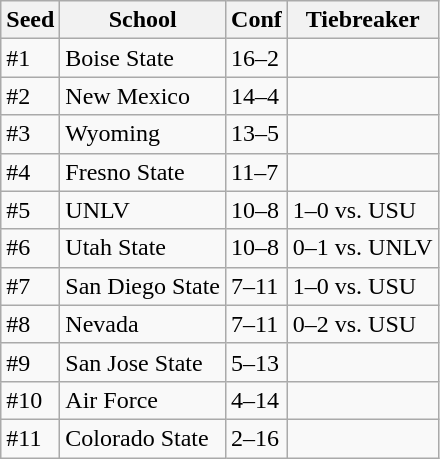<table class="wikitable">
<tr>
<th>Seed</th>
<th>School</th>
<th>Conf</th>
<th>Tiebreaker</th>
</tr>
<tr>
<td>#1</td>
<td>Boise State</td>
<td>16–2</td>
<td></td>
</tr>
<tr>
<td>#2</td>
<td>New Mexico</td>
<td>14–4</td>
<td></td>
</tr>
<tr>
<td>#3</td>
<td>Wyoming</td>
<td>13–5</td>
<td></td>
</tr>
<tr>
<td>#4</td>
<td>Fresno State</td>
<td>11–7</td>
<td></td>
</tr>
<tr>
<td>#5</td>
<td>UNLV</td>
<td>10–8</td>
<td>1–0 vs. USU</td>
</tr>
<tr>
<td>#6</td>
<td>Utah State</td>
<td>10–8</td>
<td>0–1 vs. UNLV</td>
</tr>
<tr>
<td>#7</td>
<td>San Diego State</td>
<td>7–11</td>
<td>1–0 vs. USU</td>
</tr>
<tr>
<td>#8</td>
<td>Nevada</td>
<td>7–11</td>
<td>0–2 vs. USU</td>
</tr>
<tr>
<td>#9</td>
<td>San Jose State</td>
<td>5–13</td>
<td></td>
</tr>
<tr>
<td>#10</td>
<td>Air Force</td>
<td>4–14</td>
<td></td>
</tr>
<tr>
<td>#11</td>
<td>Colorado State</td>
<td>2–16</td>
<td></td>
</tr>
</table>
